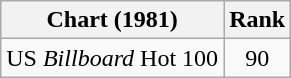<table class="wikitable">
<tr>
<th align="left">Chart (1981)</th>
<th style="text-align:center;">Rank</th>
</tr>
<tr>
<td>US <em>Billboard</em> Hot 100</td>
<td style="text-align:center;">90</td>
</tr>
</table>
